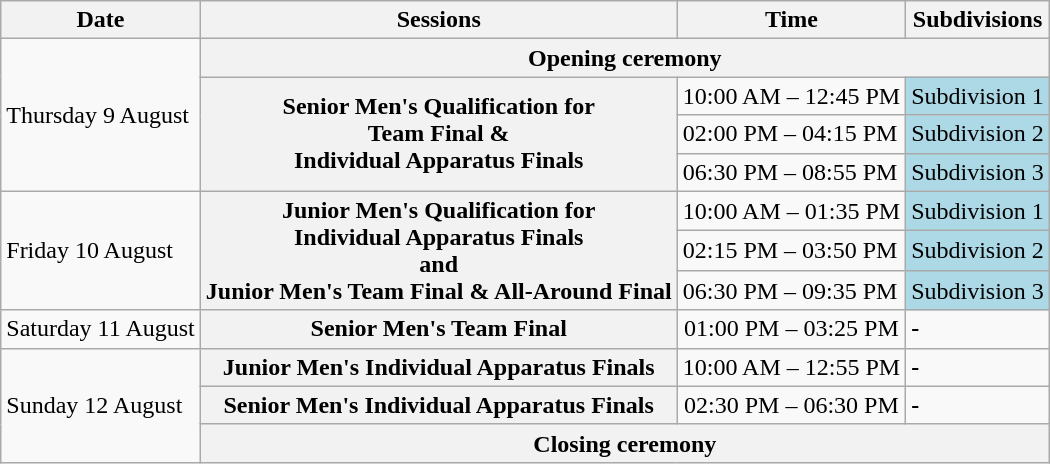<table class="wikitable">
<tr>
<th>Date</th>
<th>Sessions</th>
<th>Time</th>
<th>Subdivisions</th>
</tr>
<tr>
<td rowspan="4">Thursday 9 August</td>
<th colspan="3">Opening ceremony</th>
</tr>
<tr>
<th rowspan="3">Senior Men's Qualification  for <br> Team Final & <br> Individual Apparatus Finals</th>
<td>10:00 AM – 12:45 PM</td>
<td bgcolor="add8e6">Subdivision 1</td>
</tr>
<tr>
<td>02:00 PM – 04:15 PM</td>
<td bgcolor="add8e6">Subdivision 2</td>
</tr>
<tr>
<td>06:30 PM – 08:55 PM</td>
<td bgcolor="add8e6">Subdivision 3</td>
</tr>
<tr>
<td rowspan="3">Friday 10 August</td>
<th rowspan="3">Junior  Men's  Qualification  for <br> Individual Apparatus Finals <br> and <br> Junior  Men's Team Final & All-Around Final</th>
<td>10:00 AM – 01:35 PM</td>
<td bgcolor="add8e6">Subdivision 1</td>
</tr>
<tr>
<td>02:15 PM – 03:50 PM</td>
<td bgcolor="add8e6">Subdivision 2</td>
</tr>
<tr>
<td>06:30 PM – 09:35 PM</td>
<td bgcolor="add8e6">Subdivision 3</td>
</tr>
<tr>
<td>Saturday 11 August</td>
<th align="center">Senior Men's Team Final</th>
<td align="center">01:00 PM – 03:25 PM</td>
<td><strong>-</strong></td>
</tr>
<tr>
<td rowspan="3">Sunday 12 August</td>
<th align="center">Junior  Men's  Individual  Apparatus  Finals</th>
<td align="center">10:00 AM – 12:55 PM</td>
<td><strong>-</strong></td>
</tr>
<tr>
<th align="center">Senior  Men's  Individual  Apparatus  Finals</th>
<td align="center">02:30 PM – 06:30 PM</td>
<td><strong>-</strong></td>
</tr>
<tr>
<th colspan="3">Closing ceremony</th>
</tr>
</table>
